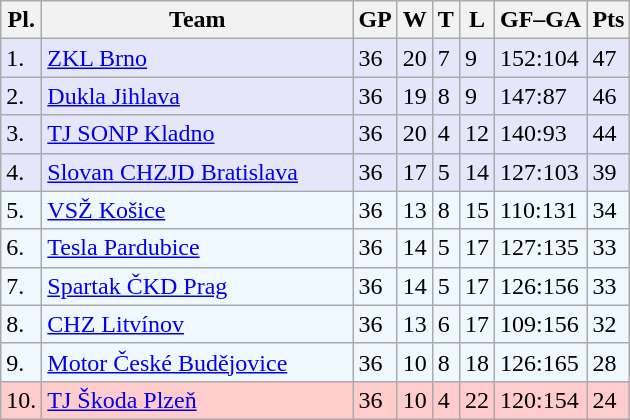<table class="wikitable">
<tr>
<th>Pl.</th>
<th width="200">Team</th>
<th>GP</th>
<th>W</th>
<th>T</th>
<th>L</th>
<th>GF–GA</th>
<th>Pts</th>
</tr>
<tr bgcolor="#e6e6fa">
<td>1.</td>
<td><a href='#'>ZKL Brno</a></td>
<td>36</td>
<td>20</td>
<td>7</td>
<td>9</td>
<td>152:104</td>
<td>47</td>
</tr>
<tr bgcolor="#e6e6fa">
<td>2.</td>
<td><a href='#'>Dukla Jihlava</a></td>
<td>36</td>
<td>19</td>
<td>8</td>
<td>9</td>
<td>147:87</td>
<td>46</td>
</tr>
<tr bgcolor="#e6e6fa">
<td>3.</td>
<td><a href='#'>TJ SONP Kladno</a></td>
<td>36</td>
<td>20</td>
<td>4</td>
<td>12</td>
<td>140:93</td>
<td>44</td>
</tr>
<tr bgcolor="#e6e6fa">
<td>4.</td>
<td><a href='#'>Slovan CHZJD Bratislava</a></td>
<td>36</td>
<td>17</td>
<td>5</td>
<td>14</td>
<td>127:103</td>
<td>39</td>
</tr>
<tr bgcolor="#f0f8ff">
<td>5.</td>
<td><a href='#'>VSŽ Košice</a></td>
<td>36</td>
<td>13</td>
<td>8</td>
<td>15</td>
<td>110:131</td>
<td>34</td>
</tr>
<tr bgcolor="#f0f8ff">
<td>6.</td>
<td><a href='#'>Tesla Pardubice</a></td>
<td>36</td>
<td>14</td>
<td>5</td>
<td>17</td>
<td>127:135</td>
<td>33</td>
</tr>
<tr bgcolor="#f0f8ff">
<td>7.</td>
<td><a href='#'>Spartak ČKD Prag</a></td>
<td>36</td>
<td>14</td>
<td>5</td>
<td>17</td>
<td>126:156</td>
<td>33</td>
</tr>
<tr bgcolor="#f0f8ff">
<td>8.</td>
<td><a href='#'>CHZ Litvínov</a></td>
<td>36</td>
<td>13</td>
<td>6</td>
<td>17</td>
<td>109:156</td>
<td>32</td>
</tr>
<tr bgcolor="#f0f8ff">
<td>9.</td>
<td><a href='#'>Motor České Budějovice</a></td>
<td>36</td>
<td>10</td>
<td>8</td>
<td>18</td>
<td>126:165</td>
<td>28</td>
</tr>
<tr bgcolor="#ffcccc">
<td>10.</td>
<td><a href='#'>TJ Škoda Plzeň</a></td>
<td>36</td>
<td>10</td>
<td>4</td>
<td>22</td>
<td>120:154</td>
<td>24</td>
</tr>
</table>
